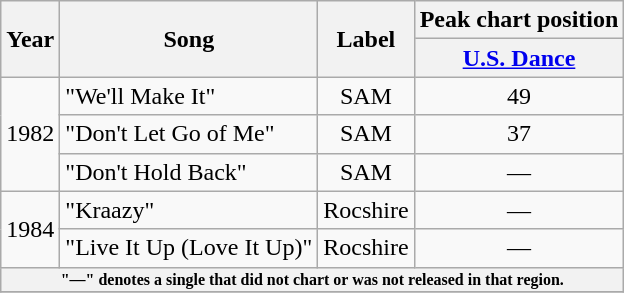<table class="wikitable">
<tr>
<th rowspan="2">Year</th>
<th rowspan="2">Song</th>
<th rowspan="2">Label</th>
<th colspan="2">Peak chart position</th>
</tr>
<tr>
<th><a href='#'>U.S. Dance</a></th>
</tr>
<tr>
<td rowspan="3">1982</td>
<td>"We'll Make It"</td>
<td align=center>SAM</td>
<td align="center">49</td>
</tr>
<tr>
<td>"Don't Let Go of Me"</td>
<td align=center>SAM</td>
<td align="center">37</td>
</tr>
<tr>
<td>"Don't Hold Back"</td>
<td align=center>SAM</td>
<td align="center">—</td>
</tr>
<tr>
<td rowspan="2">1984</td>
<td>"Kraazy"</td>
<td align=center>Rocshire</td>
<td align="center">—</td>
</tr>
<tr>
<td>"Live It Up (Love It Up)"</td>
<td align=center>Rocshire</td>
<td align="center">—</td>
</tr>
<tr>
<th colspan="4" style="font-size: 8pt">"—" denotes a single that did not chart or was not released in that region.</th>
</tr>
<tr>
</tr>
</table>
